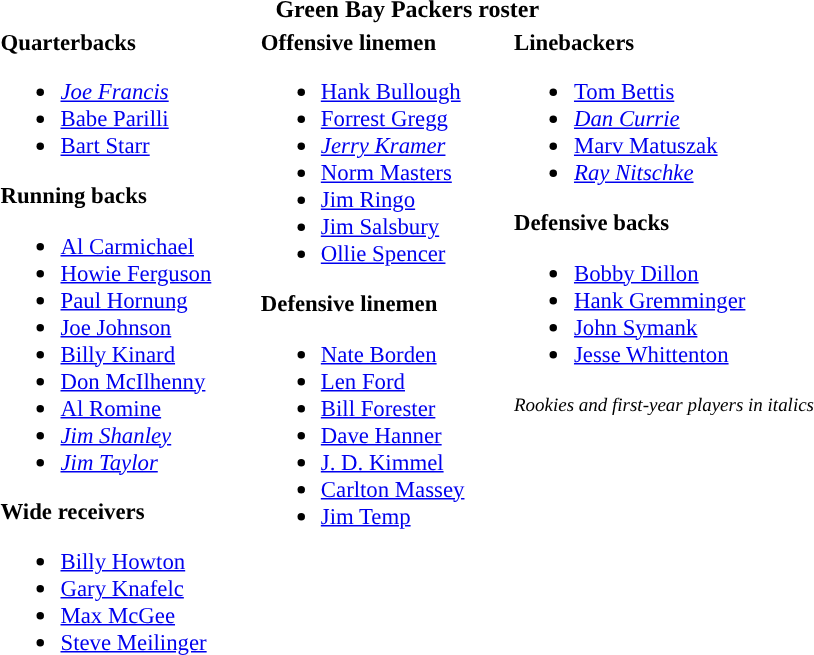<table class="toccolours" style="text-align: left;">
<tr>
<th colspan="9" style="text-align:center; ">Green Bay Packers roster</th>
</tr>
<tr>
<td style="font-size: 95%;" valign="top"><strong>Quarterbacks</strong><br><ul><li> <em><a href='#'>Joe Francis</a></em></li><li> <a href='#'>Babe Parilli</a></li><li> <a href='#'>Bart Starr</a></li></ul><strong>Running backs</strong><ul><li> <a href='#'>Al Carmichael</a></li><li> <a href='#'>Howie Ferguson</a></li><li> <a href='#'>Paul Hornung</a></li><li> <a href='#'>Joe Johnson</a></li><li> <a href='#'>Billy Kinard</a></li><li> <a href='#'>Don McIlhenny</a></li><li> <a href='#'>Al Romine</a></li><li> <em><a href='#'>Jim Shanley</a></em></li><li> <em><a href='#'>Jim Taylor</a></em></li></ul><strong>Wide receivers</strong><ul><li> <a href='#'>Billy Howton</a></li><li> <a href='#'>Gary Knafelc</a></li><li> <a href='#'>Max McGee</a></li><li> <a href='#'>Steve Meilinger</a></li></ul></td>
<td style="width: 25px;"></td>
<td style="font-size: 95%;" valign="top"><strong>Offensive linemen</strong><br><ul><li> <a href='#'>Hank Bullough</a></li><li> <a href='#'>Forrest Gregg</a></li><li> <em><a href='#'>Jerry Kramer</a></em></li><li> <a href='#'>Norm Masters</a></li><li> <a href='#'>Jim Ringo</a></li><li> <a href='#'>Jim Salsbury</a></li><li> <a href='#'>Ollie Spencer</a></li></ul><strong>Defensive linemen</strong><ul><li> <a href='#'>Nate Borden</a></li><li> <a href='#'>Len Ford</a></li><li> <a href='#'>Bill Forester</a></li><li> <a href='#'>Dave Hanner</a></li><li> <a href='#'>J. D. Kimmel</a></li><li> <a href='#'>Carlton Massey</a></li><li> <a href='#'>Jim Temp</a></li></ul></td>
<td style="width: 25px;"></td>
<td style="font-size: 95%;" valign="top"><strong>Linebackers</strong><br><ul><li> <a href='#'>Tom Bettis</a></li><li> <em><a href='#'>Dan Currie</a></em></li><li> <a href='#'>Marv Matuszak</a></li><li> <em><a href='#'>Ray Nitschke</a></em></li></ul><strong>Defensive backs</strong><ul><li> <a href='#'>Bobby Dillon</a></li><li> <a href='#'>Hank Gremminger</a></li><li> <a href='#'>John Symank</a></li><li> <a href='#'>Jesse Whittenton</a></li></ul><small><em>Rookies and first-year players in italics</em></small><br></td>
</tr>
<tr>
</tr>
</table>
